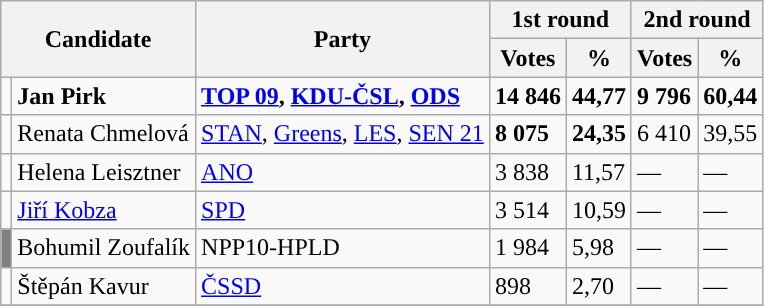<table class="wikitable sortable">
<tr>
<th colspan="2" rowspan="2">Candidate</th>
<th rowspan="2">Party</th>
<th colspan="2">1st round</th>
<th colspan="2">2nd round</th>
</tr>
<tr>
<th>Votes</th>
<th>%</th>
<th>Votes</th>
<th>%</th>
</tr>
<tr>
<td style="background-color:"></td>
<td><strong>Jan Pirk</strong></td>
<td><strong><a href='#'>TOP 09</a>, <a href='#'>KDU-ČSL</a>, <a href='#'>ODS</a></strong></td>
<td><strong>14 846</strong></td>
<td><strong>44,77</strong></td>
<td><strong>9 796</strong></td>
<td><strong>60,44</strong></td>
</tr>
<tr>
<td style="background-color:"></td>
<td>Renata Chmelová</td>
<td><a href='#'>STAN</a>, <a href='#'>Greens</a>, <a href='#'>LES</a>, <a href='#'>SEN 21</a></td>
<td><strong>8 075</strong></td>
<td><strong>24,35</strong></td>
<td>6 410</td>
<td>39,55</td>
</tr>
<tr>
<td style="background-color:"></td>
<td>Helena Leisztner</td>
<td><a href='#'>ANO</a></td>
<td>3 838</td>
<td>11,57</td>
<td>—</td>
<td>—</td>
</tr>
<tr>
<td style="background-color:"></td>
<td><a href='#'>Jiří Kobza</a></td>
<td><a href='#'>SPD</a></td>
<td>3 514</td>
<td>10,59</td>
<td>—</td>
<td>—</td>
</tr>
<tr>
<td style="background-color:gray;"></td>
<td>Bohumil Zoufalík</td>
<td>NPP10-HPLD</td>
<td>1 984</td>
<td>5,98</td>
<td>—</td>
<td>—</td>
</tr>
<tr>
<td style="background-color:"></td>
<td>Štěpán Kavur</td>
<td><a href='#'>ČSSD</a></td>
<td>898</td>
<td>2,70</td>
<td>—</td>
<td>—</td>
</tr>
<tr>
</tr>
</table>
